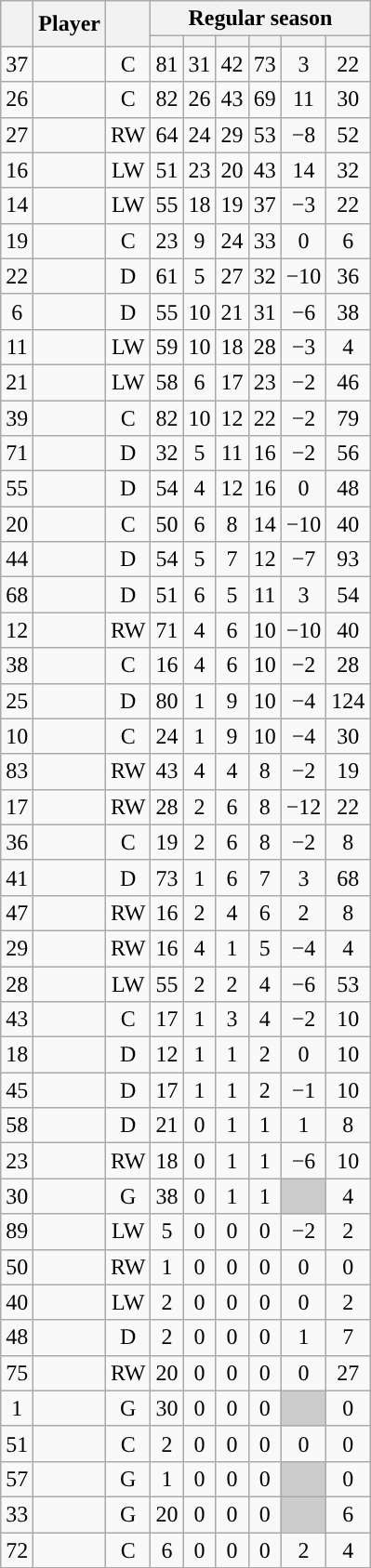<table class="wikitable sortable plainrowheaders" style="text-align:center;">
<tr>
<th scope="col" data-sort-type="number" rowspan="2"></th>
<th scope="col" rowspan="2">Player</th>
<th scope="col" rowspan="2"></th>
<th scope=colgroup colspan=6>Regular season</th>
</tr>
<tr>
<th scope="col" data-sort-type="number"></th>
<th scope="col" data-sort-type="number"></th>
<th scope="col" data-sort-type="number"></th>
<th scope="col" data-sort-type="number"></th>
<th scope="col" data-sort-type="number"></th>
<th scope="col" data-sort-type="number"></th>
</tr>
<tr>
<td scope="row">37</td>
<td align="left"></td>
<td>C</td>
<td>81</td>
<td>31</td>
<td>42</td>
<td>73</td>
<td>3</td>
<td>22</td>
</tr>
<tr>
<td scope="row">26</td>
<td align="left"></td>
<td>C</td>
<td>82</td>
<td>26</td>
<td>43</td>
<td>69</td>
<td>11</td>
<td>30</td>
</tr>
<tr>
<td scope="row">27</td>
<td align="left"></td>
<td>RW</td>
<td>64</td>
<td>24</td>
<td>29</td>
<td>53</td>
<td>−8</td>
<td>52</td>
</tr>
<tr>
<td scope="row">16</td>
<td align="left"></td>
<td>LW</td>
<td>51</td>
<td>23</td>
<td>20</td>
<td>43</td>
<td>14</td>
<td>32</td>
</tr>
<tr>
<td scope="row">14</td>
<td align="left"></td>
<td>LW</td>
<td>55</td>
<td>18</td>
<td>19</td>
<td>37</td>
<td>−3</td>
<td>22</td>
</tr>
<tr>
<td scope="row">19</td>
<td align="left"></td>
<td>C</td>
<td>23</td>
<td>9</td>
<td>24</td>
<td>33</td>
<td>0</td>
<td>6</td>
</tr>
<tr>
<td scope="row">22</td>
<td align="left"></td>
<td>D</td>
<td>61</td>
<td>5</td>
<td>27</td>
<td>32</td>
<td>−10</td>
<td>36</td>
</tr>
<tr>
<td scope="row">6</td>
<td align="left"></td>
<td>D</td>
<td>55</td>
<td>10</td>
<td>21</td>
<td>31</td>
<td>−6</td>
<td>38</td>
</tr>
<tr>
<td scope="row">11</td>
<td align="left"></td>
<td>LW</td>
<td>59</td>
<td>10</td>
<td>18</td>
<td>28</td>
<td>−3</td>
<td>4</td>
</tr>
<tr>
<td scope="row">21</td>
<td align="left"></td>
<td>LW</td>
<td>58</td>
<td>6</td>
<td>17</td>
<td>23</td>
<td>−2</td>
<td>46</td>
</tr>
<tr>
<td scope="row">39</td>
<td align="left"></td>
<td>C</td>
<td>82</td>
<td>10</td>
<td>12</td>
<td>22</td>
<td>−2</td>
<td>79</td>
</tr>
<tr>
<td scope="row">71</td>
<td align="left"></td>
<td>D</td>
<td>32</td>
<td>5</td>
<td>11</td>
<td>16</td>
<td>−2</td>
<td>56</td>
</tr>
<tr>
<td scope="row">55</td>
<td align="left"></td>
<td>D</td>
<td>54</td>
<td>4</td>
<td>12</td>
<td>16</td>
<td>0</td>
<td>48</td>
</tr>
<tr>
<td scope="row">20</td>
<td align="left"></td>
<td>C</td>
<td>50</td>
<td>6</td>
<td>8</td>
<td>14</td>
<td>−10</td>
<td>40</td>
</tr>
<tr>
<td scope="row">44</td>
<td align="left"></td>
<td>D</td>
<td>54</td>
<td>5</td>
<td>7</td>
<td>12</td>
<td>−7</td>
<td>93</td>
</tr>
<tr>
<td scope="row">68</td>
<td align="left"></td>
<td>D</td>
<td>51</td>
<td>6</td>
<td>5</td>
<td>11</td>
<td>3</td>
<td>54</td>
</tr>
<tr>
<td scope="row">12</td>
<td align="left"></td>
<td>RW</td>
<td>71</td>
<td>4</td>
<td>6</td>
<td>10</td>
<td>−10</td>
<td>40</td>
</tr>
<tr>
<td scope="row">38</td>
<td align="left"></td>
<td>C</td>
<td>16</td>
<td>4</td>
<td>6</td>
<td>10</td>
<td>−2</td>
<td>28</td>
</tr>
<tr>
<td scope="row">25</td>
<td align="left"></td>
<td>D</td>
<td>80</td>
<td>1</td>
<td>9</td>
<td>10</td>
<td>−4</td>
<td>124</td>
</tr>
<tr>
<td scope="row">10</td>
<td align="left"></td>
<td>C</td>
<td>24</td>
<td>1</td>
<td>9</td>
<td>10</td>
<td>−4</td>
<td>30</td>
</tr>
<tr>
<td scope="row">83</td>
<td align="left"></td>
<td>RW</td>
<td>43</td>
<td>4</td>
<td>4</td>
<td>8</td>
<td>−2</td>
<td>19</td>
</tr>
<tr>
<td scope="row">17</td>
<td align="left"></td>
<td>RW</td>
<td>28</td>
<td>2</td>
<td>6</td>
<td>8</td>
<td>−12</td>
<td>22</td>
</tr>
<tr>
<td scope="row">36</td>
<td align="left"></td>
<td>C</td>
<td>19</td>
<td>2</td>
<td>6</td>
<td>8</td>
<td>−2</td>
<td>8</td>
</tr>
<tr>
<td scope="row">41</td>
<td align="left"></td>
<td>D</td>
<td>73</td>
<td>1</td>
<td>6</td>
<td>7</td>
<td>3</td>
<td>68</td>
</tr>
<tr>
<td scope="row">47</td>
<td align="left"></td>
<td>RW</td>
<td>16</td>
<td>2</td>
<td>4</td>
<td>6</td>
<td>2</td>
<td>8</td>
</tr>
<tr>
<td scope="row">29</td>
<td align="left"></td>
<td>RW</td>
<td>16</td>
<td>4</td>
<td>1</td>
<td>5</td>
<td>−4</td>
<td>4</td>
</tr>
<tr>
<td scope="row">28</td>
<td align="left"></td>
<td>LW</td>
<td>55</td>
<td>2</td>
<td>2</td>
<td>4</td>
<td>−6</td>
<td>53</td>
</tr>
<tr>
<td scope="row">43</td>
<td align="left"></td>
<td>C</td>
<td>17</td>
<td>1</td>
<td>3</td>
<td>4</td>
<td>−2</td>
<td>10</td>
</tr>
<tr>
<td scope="row">18</td>
<td align="left"></td>
<td>D</td>
<td>12</td>
<td>1</td>
<td>1</td>
<td>2</td>
<td>0</td>
<td>10</td>
</tr>
<tr>
<td scope="row">45</td>
<td align="left"></td>
<td>D</td>
<td>17</td>
<td>1</td>
<td>1</td>
<td>2</td>
<td>−1</td>
<td>10</td>
</tr>
<tr>
<td scope="row">58</td>
<td align="left"></td>
<td>D</td>
<td>21</td>
<td>0</td>
<td>1</td>
<td>1</td>
<td>1</td>
<td>8</td>
</tr>
<tr>
<td scope="row">23</td>
<td align="left"></td>
<td>RW</td>
<td>18</td>
<td>0</td>
<td>1</td>
<td>1</td>
<td>−6</td>
<td>10</td>
</tr>
<tr>
<td scope="row">30</td>
<td align="left"></td>
<td>G</td>
<td>38</td>
<td>0</td>
<td>1</td>
<td>1</td>
<td style="background:#ccc"></td>
<td>4</td>
</tr>
<tr>
<td scope="row">89</td>
<td align="left"></td>
<td>LW</td>
<td>5</td>
<td>0</td>
<td>0</td>
<td>0</td>
<td>−2</td>
<td>2</td>
</tr>
<tr>
<td scope="row">50</td>
<td align="left"></td>
<td>RW</td>
<td>1</td>
<td>0</td>
<td>0</td>
<td>0</td>
<td>0</td>
<td>0</td>
</tr>
<tr>
<td scope="row">40</td>
<td align="left"></td>
<td>LW</td>
<td>2</td>
<td>0</td>
<td>0</td>
<td>0</td>
<td>0</td>
<td>2</td>
</tr>
<tr>
<td scope="row">48</td>
<td align="left"></td>
<td>D</td>
<td>2</td>
<td>0</td>
<td>0</td>
<td>0</td>
<td>1</td>
<td>7</td>
</tr>
<tr>
<td scope="row">75</td>
<td align="left"></td>
<td>RW</td>
<td>20</td>
<td>0</td>
<td>0</td>
<td>0</td>
<td>0</td>
<td>27</td>
</tr>
<tr>
<td scope="row">1</td>
<td align="left"></td>
<td>G</td>
<td>30</td>
<td>0</td>
<td>0</td>
<td>0</td>
<td style="background:#ccc"></td>
<td>0</td>
</tr>
<tr>
<td scope="row">51</td>
<td align="left"></td>
<td>C</td>
<td>2</td>
<td>0</td>
<td>0</td>
<td>0</td>
<td>0</td>
<td>0</td>
</tr>
<tr>
<td scope="row">57</td>
<td align="left"></td>
<td>G</td>
<td>1</td>
<td>0</td>
<td>0</td>
<td>0</td>
<td style="background:#ccc"></td>
<td>0</td>
</tr>
<tr>
<td scope="row">33</td>
<td align="left"></td>
<td>G</td>
<td>20</td>
<td>0</td>
<td>0</td>
<td>0</td>
<td style="background:#ccc"></td>
<td>6</td>
</tr>
<tr>
<td scope="row">72</td>
<td align="left"></td>
<td>C</td>
<td>6</td>
<td>0</td>
<td>0</td>
<td>0</td>
<td>2</td>
<td>4</td>
</tr>
</table>
